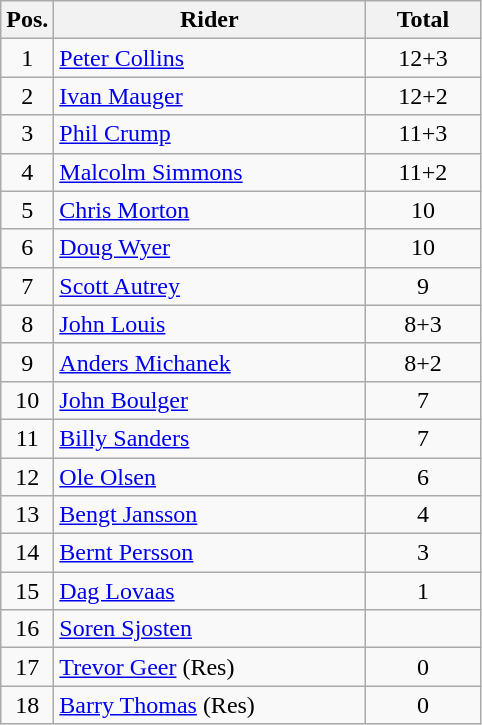<table class=wikitable>
<tr>
<th width=25px>Pos.</th>
<th width=200px>Rider</th>
<th width=70px>Total</th>
</tr>
<tr align=center >
<td>1</td>
<td align=left> <a href='#'>Peter Collins</a></td>
<td>12+3</td>
</tr>
<tr align=center >
<td>2</td>
<td align=left> <a href='#'>Ivan Mauger</a></td>
<td>12+2</td>
</tr>
<tr align=center >
<td>3</td>
<td align=left> <a href='#'>Phil Crump</a></td>
<td>11+3</td>
</tr>
<tr align=center >
<td>4</td>
<td align=left> <a href='#'>Malcolm Simmons</a></td>
<td>11+2</td>
</tr>
<tr align=center >
<td>5</td>
<td align=left> <a href='#'>Chris Morton</a></td>
<td>10</td>
</tr>
<tr align=center >
<td>6</td>
<td align=left> <a href='#'>Doug Wyer</a></td>
<td>10</td>
</tr>
<tr align=center >
<td>7</td>
<td align=left> <a href='#'>Scott Autrey</a></td>
<td>9</td>
</tr>
<tr align=center >
<td>8</td>
<td align=left> <a href='#'>John Louis</a></td>
<td>8+3</td>
</tr>
<tr align=center >
<td>9</td>
<td align=left> <a href='#'>Anders Michanek</a></td>
<td>8+2</td>
</tr>
<tr align=center>
<td>10</td>
<td align=left> <a href='#'>John Boulger</a></td>
<td>7</td>
</tr>
<tr align=center>
<td>11</td>
<td align=left> <a href='#'>Billy Sanders</a></td>
<td>7</td>
</tr>
<tr align=center>
<td>12</td>
<td align=left> <a href='#'>Ole Olsen</a></td>
<td>6</td>
</tr>
<tr align=center>
<td>13</td>
<td align=left> <a href='#'>Bengt Jansson</a></td>
<td>4</td>
</tr>
<tr align=center>
<td>14</td>
<td align=left> <a href='#'>Bernt Persson</a></td>
<td>3</td>
</tr>
<tr align=center>
<td>15</td>
<td align=left> <a href='#'>Dag Lovaas</a></td>
<td>1</td>
</tr>
<tr align=center>
<td>16</td>
<td align=left> <a href='#'>Soren Sjosten</a></td>
<td></td>
</tr>
<tr align=center>
<td>17</td>
<td align=left> <a href='#'>Trevor Geer</a> (Res)</td>
<td>0</td>
</tr>
<tr align=center>
<td>18</td>
<td align=left> <a href='#'>Barry Thomas</a> (Res)</td>
<td>0</td>
</tr>
</table>
